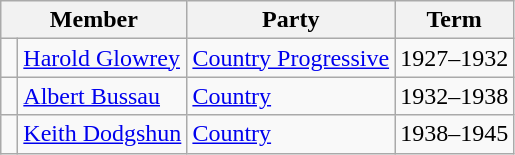<table class="wikitable">
<tr>
<th colspan="2">Member</th>
<th>Party</th>
<th>Term</th>
</tr>
<tr>
<td> </td>
<td><a href='#'>Harold Glowrey</a></td>
<td><a href='#'>Country Progressive</a></td>
<td>1927–1932</td>
</tr>
<tr>
<td> </td>
<td><a href='#'>Albert Bussau</a></td>
<td><a href='#'>Country</a></td>
<td>1932–1938</td>
</tr>
<tr>
<td> </td>
<td><a href='#'>Keith Dodgshun</a></td>
<td><a href='#'>Country</a></td>
<td>1938–1945</td>
</tr>
</table>
